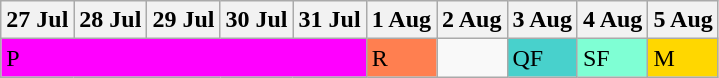<table class="wikitable olympic-schedule Badminton">
<tr>
<th>27 Jul</th>
<th>28 Jul</th>
<th>29 Jul</th>
<th>30 Jul</th>
<th>31 Jul</th>
<th>1 Aug</th>
<th>2 Aug</th>
<th>3 Aug</th>
<th>4 Aug</th>
<th>5 Aug</th>
</tr>
<tr>
<td class="event" colspan=5 bgcolor="#FF00FF" class="prelims">P</td>
<td bgcolor="#FF7F50" class="roundof16">R</td>
<td></td>
<td bgcolor="#48D1CC" class="quarterfinals">QF</td>
<td bgcolor="#7FFFD4" class="semifinals">SF</td>
<td bgcolor="gold" class="finals">M</td>
</tr>
</table>
